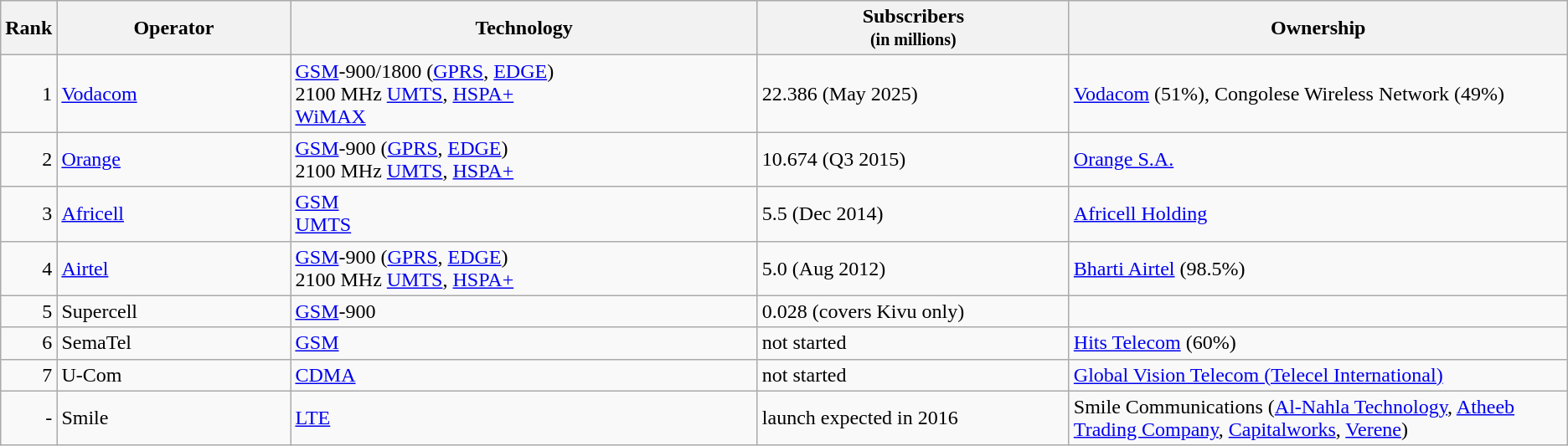<table class="wikitable">
<tr>
<th style="width:3%;">Rank</th>
<th style="width:15%;">Operator</th>
<th style="width:30%;">Technology</th>
<th style="width:20%;">Subscribers<br><small>(in millions)</small></th>
<th style="width:32%;">Ownership</th>
</tr>
<tr>
<td align=right>1</td>
<td><a href='#'>Vodacom</a></td>
<td><a href='#'>GSM</a>-900/1800 (<a href='#'>GPRS</a>, <a href='#'>EDGE</a>)<br>2100 MHz <a href='#'>UMTS</a>, <a href='#'>HSPA+</a><br> <a href='#'>WiMAX</a></td>
<td>22.386 (May 2025)</td>
<td><a href='#'>Vodacom</a> (51%), Congolese Wireless Network (49%)</td>
</tr>
<tr>
<td align=right>2</td>
<td><a href='#'>Orange</a></td>
<td><a href='#'>GSM</a>-900 (<a href='#'>GPRS</a>, <a href='#'>EDGE</a>)<br>2100 MHz <a href='#'>UMTS</a>, <a href='#'>HSPA+</a></td>
<td>10.674 (Q3 2015)</td>
<td><a href='#'>Orange S.A.</a></td>
</tr>
<tr>
<td align=right>3</td>
<td><a href='#'>Africell</a></td>
<td><a href='#'>GSM</a><br> <a href='#'>UMTS</a></td>
<td>5.5 (Dec 2014)</td>
<td><a href='#'>Africell Holding</a></td>
</tr>
<tr>
<td align=right>4</td>
<td><a href='#'>Airtel</a></td>
<td><a href='#'>GSM</a>-900 (<a href='#'>GPRS</a>, <a href='#'>EDGE</a>)<br>2100 MHz <a href='#'>UMTS</a>, <a href='#'>HSPA+</a></td>
<td>5.0 (Aug 2012)</td>
<td><a href='#'>Bharti Airtel</a> (98.5%)</td>
</tr>
<tr>
<td align=right>5</td>
<td>Supercell</td>
<td><a href='#'>GSM</a>-900</td>
<td>0.028 (covers Kivu only)</td>
<td></td>
</tr>
<tr>
<td align=right>6</td>
<td>SemaTel</td>
<td><a href='#'>GSM</a></td>
<td>not started</td>
<td><a href='#'>Hits Telecom</a> (60%)</td>
</tr>
<tr>
<td align=right>7</td>
<td>U-Com</td>
<td><a href='#'>CDMA</a></td>
<td>not started</td>
<td><a href='#'>Global Vision Telecom (Telecel International)</a></td>
</tr>
<tr>
<td align=right>-</td>
<td>Smile</td>
<td><a href='#'>LTE</a></td>
<td>launch expected in 2016 </td>
<td>Smile Communications (<a href='#'>Al-Nahla Technology</a>, <a href='#'>Atheeb Trading Company</a>, <a href='#'>Capitalworks</a>, <a href='#'>Verene</a>) </td>
</tr>
</table>
